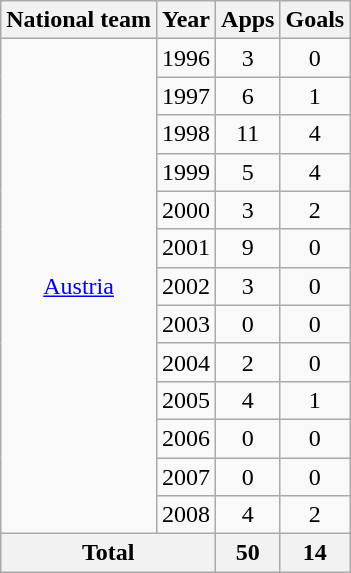<table class="wikitable" style="text-align:center">
<tr>
<th>National team</th>
<th>Year</th>
<th>Apps</th>
<th>Goals</th>
</tr>
<tr>
<td rowspan="13"><a href='#'>Austria</a></td>
<td>1996</td>
<td>3</td>
<td>0</td>
</tr>
<tr>
<td>1997</td>
<td>6</td>
<td>1</td>
</tr>
<tr>
<td>1998</td>
<td>11</td>
<td>4</td>
</tr>
<tr>
<td>1999</td>
<td>5</td>
<td>4</td>
</tr>
<tr>
<td>2000</td>
<td>3</td>
<td>2</td>
</tr>
<tr>
<td>2001</td>
<td>9</td>
<td>0</td>
</tr>
<tr>
<td>2002</td>
<td>3</td>
<td>0</td>
</tr>
<tr>
<td>2003</td>
<td>0</td>
<td>0</td>
</tr>
<tr>
<td>2004</td>
<td>2</td>
<td>0</td>
</tr>
<tr>
<td>2005</td>
<td>4</td>
<td>1</td>
</tr>
<tr>
<td>2006</td>
<td>0</td>
<td>0</td>
</tr>
<tr>
<td>2007</td>
<td>0</td>
<td>0</td>
</tr>
<tr>
<td>2008</td>
<td>4</td>
<td>2</td>
</tr>
<tr>
<th colspan="2">Total</th>
<th>50</th>
<th>14</th>
</tr>
</table>
